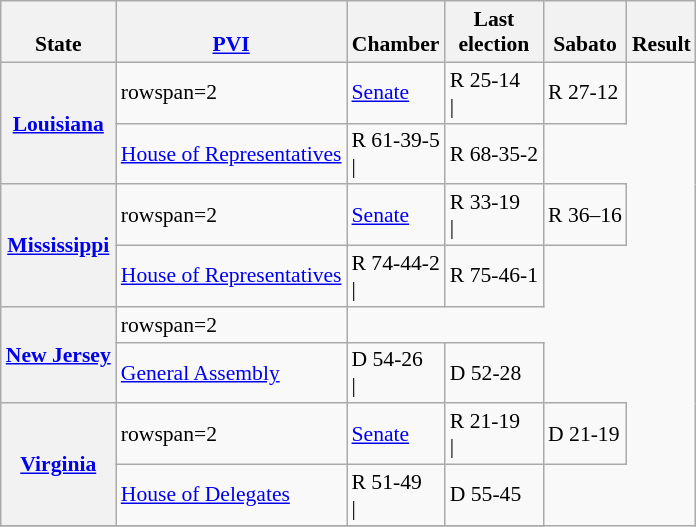<table class="wikitable sortable" style="font-size:90%;">
<tr style="vertical-align:bottom">
<th>State</th>
<th><a href='#'>PVI</a></th>
<th>Chamber</th>
<th data-sort-type="number">Last<br>election</th>
<th>Sabato<br></th>
<th>Result</th>
</tr>
<tr>
<th rowspan=2><a href='#'>Louisiana</a></th>
<td>rowspan=2 </td>
<td><a href='#'>Senate</a></td>
<td>R 25-14<br>| </td>
<td>R 27-12</td>
</tr>
<tr>
<td><a href='#'>House of Representatives</a></td>
<td>R 61-39-5<br>| </td>
<td>R 68-35-2</td>
</tr>
<tr>
<th rowspan=2><a href='#'>Mississippi</a></th>
<td>rowspan=2 </td>
<td><a href='#'>Senate</a></td>
<td>R 33-19<br>| </td>
<td>R 36–16</td>
</tr>
<tr>
<td><a href='#'>House of Representatives</a></td>
<td>R 74-44-2<br>| </td>
<td>R 75-46-1</td>
</tr>
<tr>
<th rowspan=2><a href='#'>New Jersey</a></th>
<td>rowspan=2 </td>
</tr>
<tr>
<td><a href='#'>General Assembly</a></td>
<td>D 54-26<br>| </td>
<td>D 52-28</td>
</tr>
<tr>
<th rowspan=2><a href='#'>Virginia</a></th>
<td>rowspan=2 </td>
<td><a href='#'>Senate</a></td>
<td>R 21-19<br>| </td>
<td>D 21-19</td>
</tr>
<tr>
<td><a href='#'>House of Delegates</a></td>
<td>R 51-49<br>| </td>
<td>D 55-45</td>
</tr>
<tr>
</tr>
</table>
